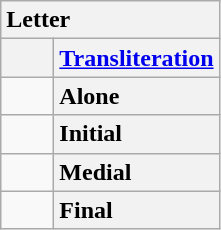<table class="wikitable" style="text-align: center; display: inline-table;">
<tr>
<th colspan="2" style="text-align: left">Letter</th>
</tr>
<tr>
<th style="min-width: 1.75em"></th>
<th style="text-align: left"><a href='#'>Transliteration</a></th>
</tr>
<tr>
<td></td>
<th style="text-align: left">Alone</th>
</tr>
<tr>
<td></td>
<th style="text-align: left">Initial</th>
</tr>
<tr>
<td></td>
<th style="text-align: left">Medial</th>
</tr>
<tr>
<td></td>
<th style="text-align: left">Final</th>
</tr>
</table>
